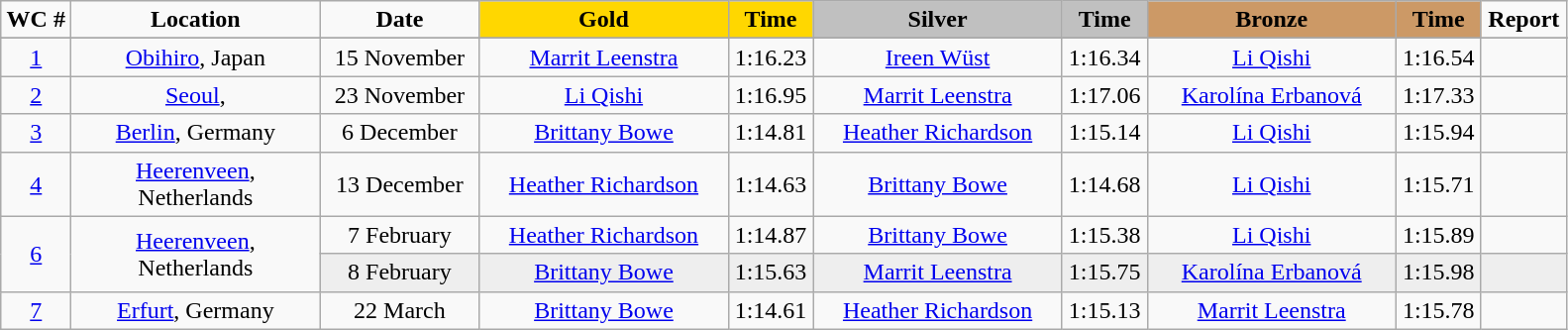<table class="wikitable">
<tr>
<td width="40" align="center"><strong>WC #</strong></td>
<td width="160" align="center"><strong>Location</strong></td>
<td width="100" align="center"><strong>Date</strong></td>
<td width="160" bgcolor="gold" align="center"><strong>Gold</strong></td>
<td width="50" bgcolor="gold" align="center"><strong>Time</strong></td>
<td width="160" bgcolor="silver" align="center"><strong>Silver</strong></td>
<td width="50" bgcolor="silver" align="center"><strong>Time</strong></td>
<td width="160" bgcolor="#CC9966" align="center"><strong>Bronze</strong></td>
<td width="50" bgcolor="#CC9966" align="center"><strong>Time</strong></td>
<td width="50" align="center"><strong>Report</strong></td>
</tr>
<tr bgcolor="#cccccc">
</tr>
<tr>
<td align="center"><a href='#'>1</a></td>
<td align="center"><a href='#'>Obihiro</a>, Japan</td>
<td align="center">15 November</td>
<td align="center"><a href='#'>Marrit Leenstra</a><br><small></small></td>
<td align="center">1:16.23</td>
<td align="center"><a href='#'>Ireen Wüst</a><br><small></small></td>
<td align="center">1:16.34</td>
<td align="center"><a href='#'>Li Qishi</a><br><small></small></td>
<td align="center">1:16.54</td>
<td align="center"></td>
</tr>
<tr>
<td align="center"><a href='#'>2</a></td>
<td align="center"><a href='#'>Seoul</a>, </td>
<td align="center">23 November</td>
<td align="center"><a href='#'>Li Qishi</a><br><small></small></td>
<td align="center">1:16.95</td>
<td align="center"><a href='#'>Marrit Leenstra</a><br><small></small></td>
<td align="center">1:17.06</td>
<td align="center"><a href='#'>Karolína Erbanová</a><br><small></small></td>
<td align="center">1:17.33</td>
<td align="center"></td>
</tr>
<tr>
<td align="center"><a href='#'>3</a></td>
<td align="center"><a href='#'>Berlin</a>, Germany</td>
<td align="center">6 December</td>
<td align="center"><a href='#'>Brittany Bowe</a><br><small></small></td>
<td align="center">1:14.81</td>
<td align="center"><a href='#'>Heather Richardson</a><br><small></small></td>
<td align="center">1:15.14</td>
<td align="center"><a href='#'>Li Qishi</a><br><small></small></td>
<td align="center">1:15.94</td>
<td align="center"></td>
</tr>
<tr>
<td align="center"><a href='#'>4</a></td>
<td align="center"><a href='#'>Heerenveen</a>, Netherlands</td>
<td align="center">13 December</td>
<td align="center"><a href='#'>Heather Richardson</a><br><small></small></td>
<td align="center">1:14.63</td>
<td align="center"><a href='#'>Brittany Bowe</a><br><small></small></td>
<td align="center">1:14.68</td>
<td align="center"><a href='#'>Li Qishi</a><br><small></small></td>
<td align="center">1:15.71</td>
<td align="center"></td>
</tr>
<tr>
<td rowspan=2 align="center"><a href='#'>6</a></td>
<td rowspan=2 align="center"><a href='#'>Heerenveen</a>, Netherlands</td>
<td align="center">7 February</td>
<td align="center"><a href='#'>Heather Richardson</a><br><small></small></td>
<td align="center">1:14.87</td>
<td align="center"><a href='#'>Brittany Bowe</a><br><small></small></td>
<td align="center">1:15.38</td>
<td align="center"><a href='#'>Li Qishi</a><br><small></small></td>
<td align="center">1:15.89</td>
<td align="center"></td>
</tr>
<tr bgcolor="#eeeeee">
<td align="center">8 February</td>
<td align="center"><a href='#'>Brittany Bowe</a><br><small></small></td>
<td align="center">1:15.63</td>
<td align="center"><a href='#'>Marrit Leenstra</a><br><small></small></td>
<td align="center">1:15.75</td>
<td align="center"><a href='#'>Karolína Erbanová</a><br><small></small></td>
<td align="center">1:15.98</td>
<td align="center"></td>
</tr>
<tr>
<td align="center"><a href='#'>7</a></td>
<td align="center"><a href='#'>Erfurt</a>, Germany</td>
<td align="center">22 March</td>
<td align="center"><a href='#'>Brittany Bowe</a><br><small></small></td>
<td align="center">1:14.61</td>
<td align="center"><a href='#'>Heather Richardson</a><br><small></small></td>
<td align="center">1:15.13</td>
<td align="center"><a href='#'>Marrit Leenstra</a><br><small></small></td>
<td align="center">1:15.78</td>
<td align="center"></td>
</tr>
</table>
